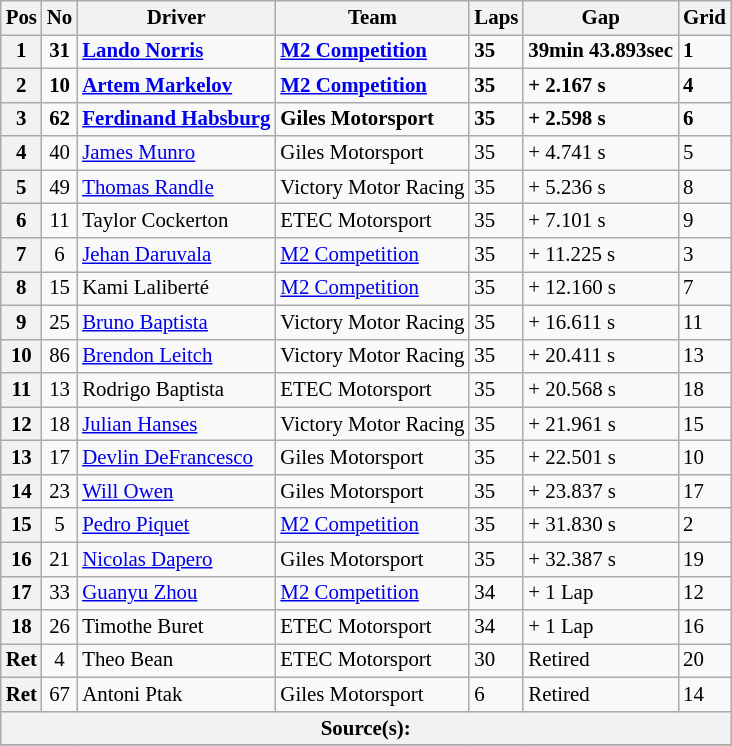<table class="wikitable" style="font-size: 87%;">
<tr>
<th>Pos</th>
<th>No</th>
<th>Driver</th>
<th>Team</th>
<th>Laps</th>
<th>Gap</th>
<th>Grid</th>
</tr>
<tr>
<th>1</th>
<td align=center><strong>31</strong></td>
<td> <strong><a href='#'>Lando Norris</a></strong></td>
<td><strong><a href='#'>M2 Competition</a></strong></td>
<td><strong>35</strong></td>
<td><strong>39min 43.893sec</strong></td>
<td><strong>1</strong></td>
</tr>
<tr>
<th>2</th>
<td align=center><strong>10</strong></td>
<td> <strong><a href='#'>Artem Markelov</a></strong></td>
<td><strong><a href='#'>M2 Competition</a></strong></td>
<td><strong>35</strong></td>
<td><strong>+ 2.167 s</strong></td>
<td><strong>4</strong></td>
</tr>
<tr>
<th>3</th>
<td align=center><strong>62</strong></td>
<td> <strong><a href='#'>Ferdinand Habsburg</a></strong></td>
<td><strong>Giles Motorsport</strong></td>
<td><strong>35</strong></td>
<td><strong>+ 2.598 s</strong></td>
<td><strong>6</strong></td>
</tr>
<tr>
<th>4</th>
<td align=center>40</td>
<td> <a href='#'>James Munro</a></td>
<td>Giles Motorsport</td>
<td>35</td>
<td>+ 4.741 s</td>
<td>5</td>
</tr>
<tr>
<th>5</th>
<td align=center>49</td>
<td> <a href='#'>Thomas Randle</a></td>
<td>Victory Motor Racing</td>
<td>35</td>
<td>+ 5.236 s</td>
<td>8</td>
</tr>
<tr>
<th>6</th>
<td align=center>11</td>
<td> Taylor Cockerton</td>
<td>ETEC Motorsport</td>
<td>35</td>
<td>+ 7.101 s</td>
<td>9</td>
</tr>
<tr>
<th>7</th>
<td align=center>6</td>
<td> <a href='#'>Jehan Daruvala</a></td>
<td><a href='#'>M2 Competition</a></td>
<td>35</td>
<td>+ 11.225 s</td>
<td>3</td>
</tr>
<tr>
<th>8</th>
<td align=center>15</td>
<td> Kami Laliberté</td>
<td><a href='#'>M2 Competition</a></td>
<td>35</td>
<td>+ 12.160 s</td>
<td>7</td>
</tr>
<tr>
<th>9</th>
<td align=center>25</td>
<td> <a href='#'>Bruno Baptista</a></td>
<td>Victory Motor Racing</td>
<td>35</td>
<td>+ 16.611 s</td>
<td>11</td>
</tr>
<tr>
<th>10</th>
<td align=center>86</td>
<td> <a href='#'>Brendon Leitch</a></td>
<td>Victory Motor Racing</td>
<td>35</td>
<td>+ 20.411 s</td>
<td>13</td>
</tr>
<tr>
<th>11</th>
<td align=center>13</td>
<td> Rodrigo Baptista</td>
<td>ETEC Motorsport</td>
<td>35</td>
<td>+ 20.568 s</td>
<td>18</td>
</tr>
<tr>
<th>12</th>
<td align=center>18</td>
<td> <a href='#'>Julian Hanses</a></td>
<td>Victory Motor Racing</td>
<td>35</td>
<td>+ 21.961 s</td>
<td>15</td>
</tr>
<tr>
<th>13</th>
<td align=center>17</td>
<td> <a href='#'>Devlin DeFrancesco</a></td>
<td>Giles Motorsport</td>
<td>35</td>
<td>+ 22.501 s</td>
<td>10</td>
</tr>
<tr>
<th>14</th>
<td align=center>23</td>
<td> <a href='#'>Will Owen</a></td>
<td>Giles Motorsport</td>
<td>35</td>
<td>+ 23.837 s</td>
<td>17</td>
</tr>
<tr>
<th>15</th>
<td align=center>5</td>
<td> <a href='#'>Pedro Piquet</a></td>
<td><a href='#'>M2 Competition</a></td>
<td>35</td>
<td>+ 31.830 s</td>
<td>2</td>
</tr>
<tr>
<th>16</th>
<td align=center>21</td>
<td> <a href='#'>Nicolas Dapero</a></td>
<td>Giles Motorsport</td>
<td>35</td>
<td>+ 32.387 s</td>
<td>19</td>
</tr>
<tr>
<th>17</th>
<td align=center>33</td>
<td> <a href='#'>Guanyu Zhou</a></td>
<td><a href='#'>M2 Competition</a></td>
<td>34</td>
<td>+ 1 Lap</td>
<td>12</td>
</tr>
<tr>
<th>18</th>
<td align=center>26</td>
<td> Timothe Buret</td>
<td>ETEC Motorsport</td>
<td>34</td>
<td>+ 1 Lap</td>
<td>16</td>
</tr>
<tr>
<th>Ret</th>
<td align=center>4</td>
<td> Theo Bean</td>
<td>ETEC Motorsport</td>
<td>30</td>
<td>Retired</td>
<td>20</td>
</tr>
<tr>
<th>Ret</th>
<td align=center>67</td>
<td> Antoni Ptak</td>
<td>Giles Motorsport</td>
<td>6</td>
<td>Retired</td>
<td>14</td>
</tr>
<tr>
<th colspan=7>Source(s):</th>
</tr>
<tr>
</tr>
</table>
